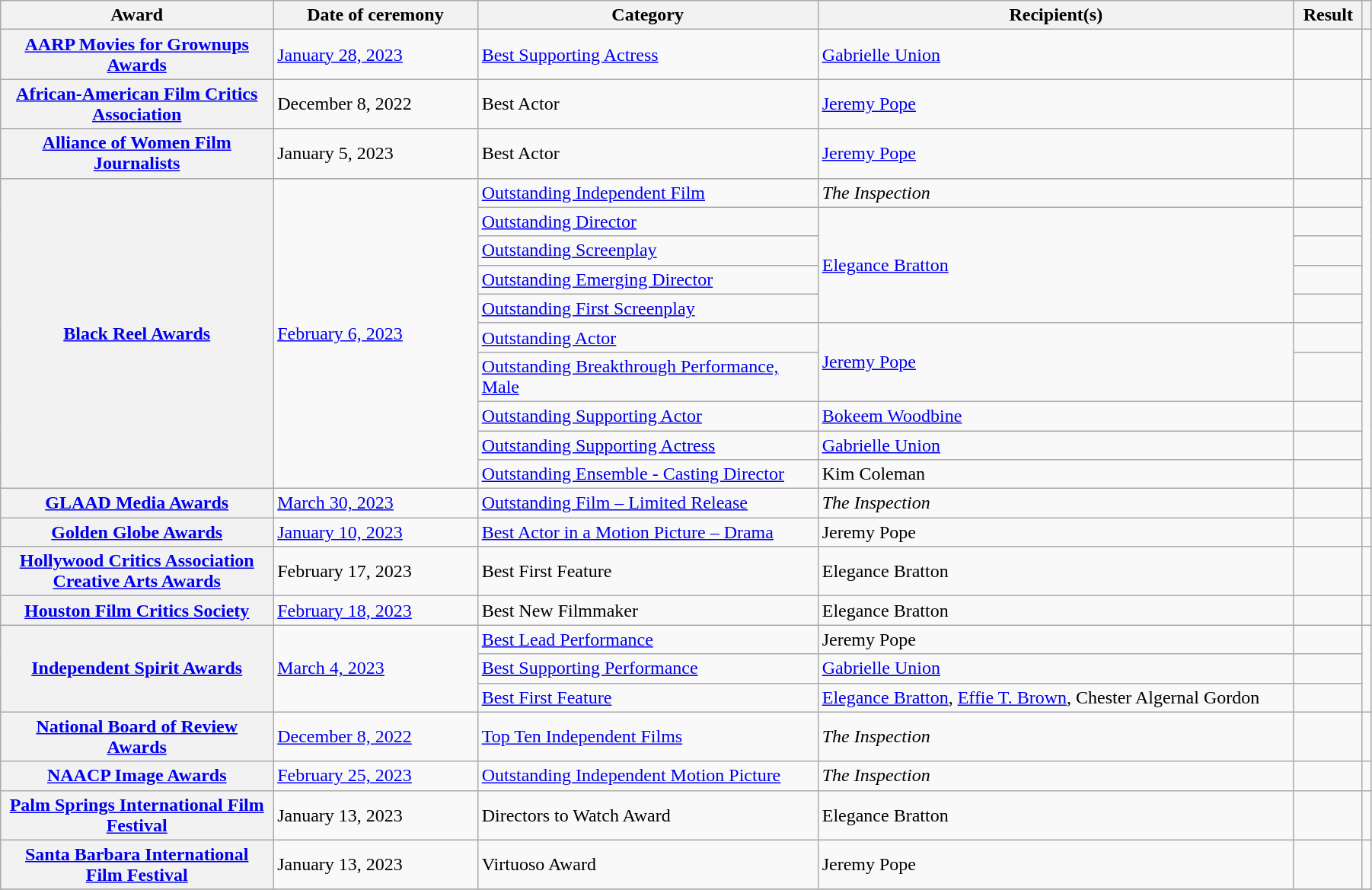<table class="wikitable sortable plainrowheaders" style="width: 95%;">
<tr>
<th scope="col" style="width:20%;">Award</th>
<th scope="col" style="width:15%;">Date of ceremony</th>
<th scope="col" style="width:25%;">Category</th>
<th scope="col" style="width:35%;">Recipient(s)</th>
<th scope="col" style="width:5%;">Result</th>
<th scope="col" style="width:5%;" class="unsortable"></th>
</tr>
<tr>
<th scope="row"><a href='#'>AARP Movies for Grownups Awards</a></th>
<td><a href='#'>January 28, 2023</a></td>
<td><a href='#'>Best Supporting Actress</a></td>
<td><a href='#'>Gabrielle Union</a></td>
<td></td>
<td align="center"></td>
</tr>
<tr>
<th scope="row"><a href='#'>African-American Film Critics Association</a></th>
<td>December 8, 2022</td>
<td>Best Actor</td>
<td><a href='#'>Jeremy Pope</a></td>
<td></td>
<td align="center"></td>
</tr>
<tr>
<th scope="row"><a href='#'>Alliance of Women Film Journalists</a></th>
<td>January 5, 2023</td>
<td>Best Actor</td>
<td><a href='#'>Jeremy Pope</a></td>
<td></td>
<td style="text-align:center;"></td>
</tr>
<tr>
<th rowspan="10" scope="row"><a href='#'>Black Reel Awards</a></th>
<td rowspan="10"><a href='#'>February 6, 2023</a></td>
<td><a href='#'>Outstanding Independent Film</a></td>
<td><em>The Inspection</em></td>
<td></td>
<td rowspan="10"></td>
</tr>
<tr>
<td><a href='#'>Outstanding Director</a></td>
<td rowspan="4"><a href='#'>Elegance Bratton</a></td>
<td></td>
</tr>
<tr>
<td><a href='#'>Outstanding Screenplay</a></td>
<td></td>
</tr>
<tr>
<td><a href='#'>Outstanding Emerging Director</a></td>
<td></td>
</tr>
<tr>
<td><a href='#'>Outstanding First Screenplay</a></td>
<td></td>
</tr>
<tr>
<td><a href='#'>Outstanding Actor</a></td>
<td rowspan="2"><a href='#'>Jeremy Pope</a></td>
<td></td>
</tr>
<tr>
<td><a href='#'>Outstanding Breakthrough Performance, Male</a></td>
<td></td>
</tr>
<tr>
<td><a href='#'>Outstanding Supporting Actor</a></td>
<td><a href='#'>Bokeem Woodbine</a></td>
<td></td>
</tr>
<tr>
<td><a href='#'>Outstanding Supporting Actress</a></td>
<td><a href='#'>Gabrielle Union</a></td>
<td></td>
</tr>
<tr>
<td><a href='#'>Outstanding Ensemble - Casting Director</a></td>
<td>Kim Coleman</td>
<td></td>
</tr>
<tr>
<th scope="row"><a href='#'>GLAAD Media Awards</a></th>
<td><a href='#'>March 30, 2023</a></td>
<td><a href='#'>Outstanding Film – Limited Release</a></td>
<td><em>The Inspection</em></td>
<td></td>
<td></td>
</tr>
<tr>
<th scope="row"><a href='#'>Golden Globe Awards</a></th>
<td><a href='#'>January 10, 2023</a></td>
<td><a href='#'>Best Actor in a Motion Picture – Drama</a></td>
<td>Jeremy Pope</td>
<td></td>
<td></td>
</tr>
<tr>
<th scope="row"><a href='#'>Hollywood Critics Association Creative Arts Awards</a></th>
<td>February 17, 2023</td>
<td>Best First Feature</td>
<td>Elegance Bratton</td>
<td></td>
<td style="text-align:center;"></td>
</tr>
<tr>
<th scope="row"><a href='#'>Houston Film Critics Society</a></th>
<td><a href='#'>February 18, 2023</a></td>
<td>Best New Filmmaker</td>
<td>Elegance Bratton</td>
<td></td>
<td style="text-align:center;"></td>
</tr>
<tr>
<th rowspan="3" scope="row"><a href='#'>Independent Spirit Awards</a></th>
<td rowspan="3"><a href='#'>March 4, 2023</a></td>
<td><a href='#'>Best Lead Performance</a></td>
<td>Jeremy Pope</td>
<td></td>
<td rowspan="3"></td>
</tr>
<tr>
<td><a href='#'>Best Supporting Performance</a></td>
<td><a href='#'>Gabrielle Union</a></td>
<td></td>
</tr>
<tr>
<td><a href='#'>Best First Feature</a></td>
<td><a href='#'>Elegance Bratton</a>, <a href='#'>Effie T. Brown</a>, Chester Algernal Gordon</td>
<td></td>
</tr>
<tr>
<th scope="row"><a href='#'>National Board of Review Awards</a></th>
<td><a href='#'>December 8, 2022</a></td>
<td><a href='#'>Top Ten Independent Films</a></td>
<td><em>The Inspection</em></td>
<td></td>
<td align="center"></td>
</tr>
<tr>
<th scope="row"><a href='#'>NAACP Image Awards</a></th>
<td><a href='#'>February 25, 2023</a></td>
<td><a href='#'>Outstanding Independent Motion Picture</a></td>
<td><em>The Inspection</em></td>
<td></td>
<td align="center"></td>
</tr>
<tr>
<th scope="rowgroup"><a href='#'>Palm Springs International Film Festival</a></th>
<td>January 13, 2023</td>
<td>Directors to Watch Award</td>
<td>Elegance Bratton</td>
<td></td>
<td style="text-align:center;"></td>
</tr>
<tr>
<th scope="rowgroup"><a href='#'>Santa Barbara International Film Festival</a></th>
<td>January 13, 2023</td>
<td>Virtuoso Award</td>
<td>Jeremy Pope</td>
<td></td>
<td style="text-align:center;"></td>
</tr>
<tr>
</tr>
</table>
